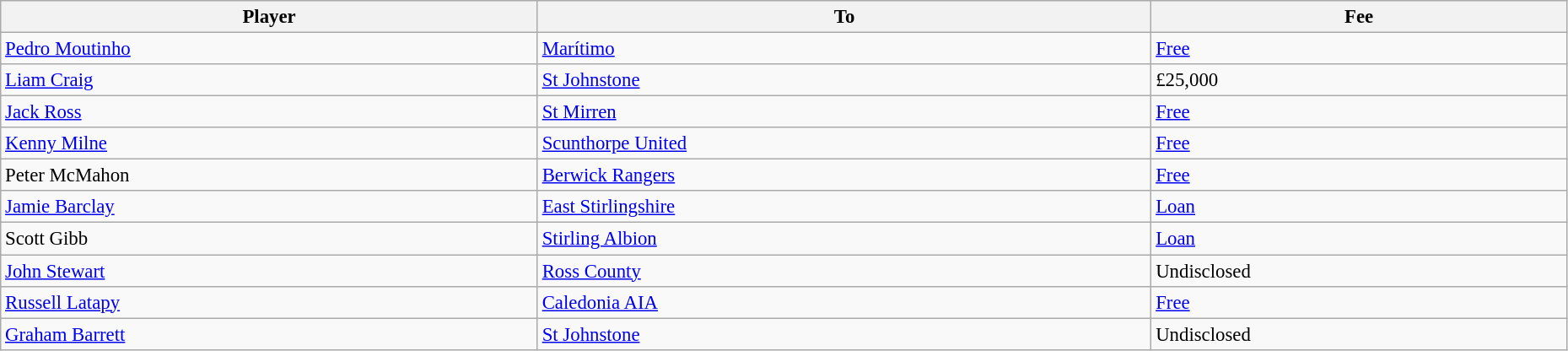<table class="wikitable" style="text-align:center; font-size:95%;width:98%; text-align:left">
<tr>
<th>Player</th>
<th>To</th>
<th>Fee</th>
</tr>
<tr>
<td> <a href='#'>Pedro Moutinho</a></td>
<td> <a href='#'>Marítimo</a></td>
<td><a href='#'>Free</a></td>
</tr>
<tr>
<td> <a href='#'>Liam Craig</a></td>
<td> <a href='#'>St Johnstone</a></td>
<td>£25,000</td>
</tr>
<tr>
<td> <a href='#'>Jack Ross</a></td>
<td> <a href='#'>St Mirren</a></td>
<td><a href='#'>Free</a></td>
</tr>
<tr>
<td> <a href='#'>Kenny Milne</a></td>
<td> <a href='#'>Scunthorpe United</a></td>
<td><a href='#'>Free</a></td>
</tr>
<tr>
<td> Peter McMahon</td>
<td> <a href='#'>Berwick Rangers</a></td>
<td><a href='#'>Free</a></td>
</tr>
<tr>
<td> <a href='#'>Jamie Barclay</a></td>
<td> <a href='#'>East Stirlingshire</a></td>
<td><a href='#'>Loan</a></td>
</tr>
<tr>
<td> Scott Gibb</td>
<td> <a href='#'>Stirling Albion</a></td>
<td><a href='#'>Loan</a></td>
</tr>
<tr>
<td> <a href='#'>John Stewart</a></td>
<td> <a href='#'>Ross County</a></td>
<td>Undisclosed</td>
</tr>
<tr>
<td> <a href='#'>Russell Latapy</a></td>
<td> <a href='#'>Caledonia AIA</a></td>
<td><a href='#'>Free</a></td>
</tr>
<tr>
<td> <a href='#'>Graham Barrett</a></td>
<td> <a href='#'>St Johnstone</a></td>
<td>Undisclosed</td>
</tr>
</table>
